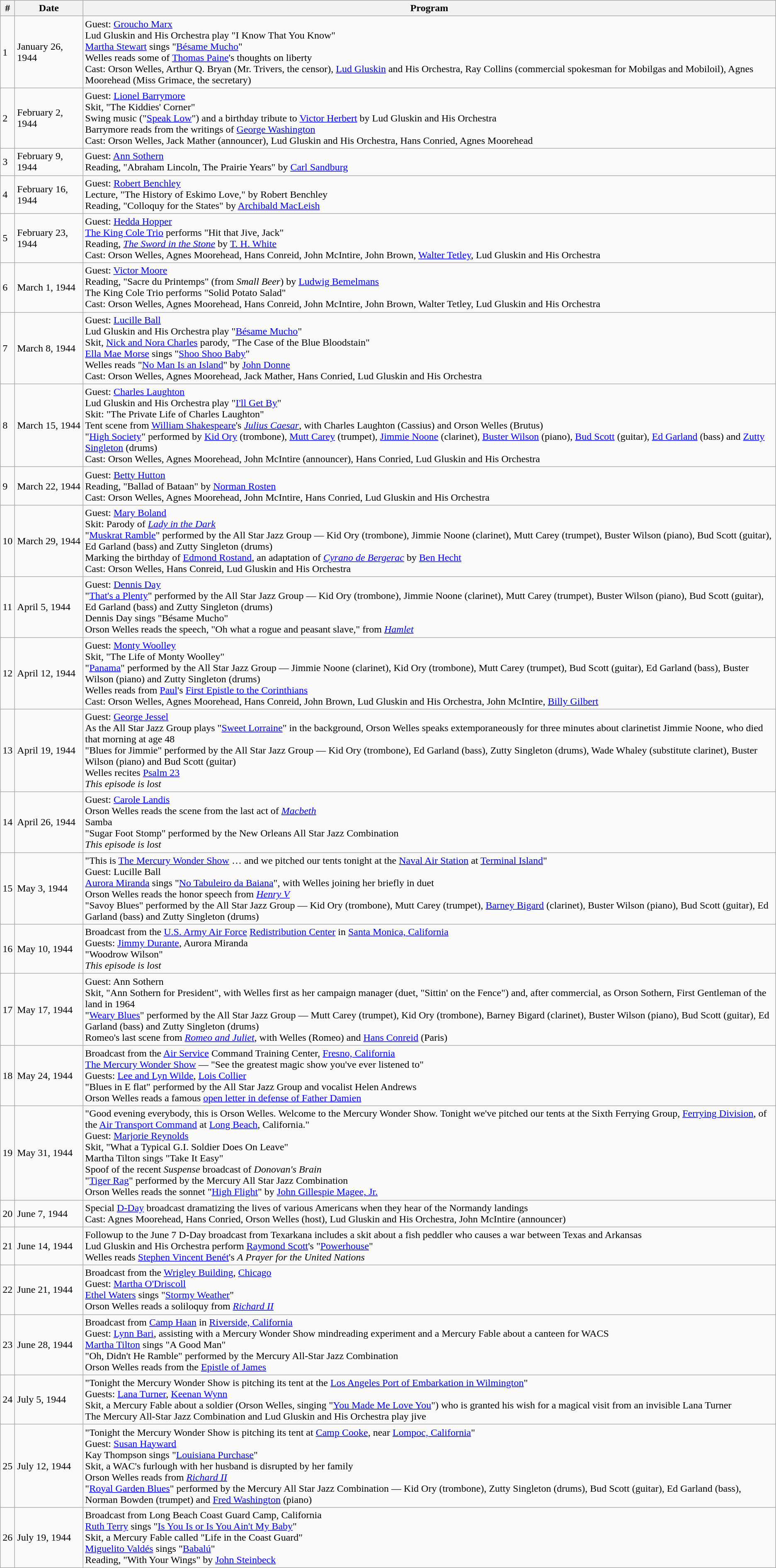<table class="wikitable">
<tr>
<th style="text-align:center;">#</th>
<th style="text-align:center;">Date</th>
<th style="text-align:center;">Program</th>
</tr>
<tr>
<td>1</td>
<td>January 26, 1944</td>
<td>Guest: <a href='#'>Groucho Marx</a><br>Lud Gluskin and His Orchestra play "I Know That You Know"<br><a href='#'>Martha Stewart</a> sings "<a href='#'>Bésame Mucho</a>"<br>Welles reads some of <a href='#'>Thomas Paine</a>'s thoughts on liberty<br>Cast: Orson Welles, Arthur Q. Bryan (Mr. Trivers, the censor), <a href='#'>Lud Gluskin</a> and His Orchestra, Ray Collins (commercial spokesman for Mobilgas and Mobiloil), Agnes Moorehead (Miss Grimace, the secretary)</td>
</tr>
<tr>
<td>2</td>
<td>February 2, 1944</td>
<td>Guest: <a href='#'>Lionel Barrymore</a><br>Skit, "The Kiddies' Corner"<br>Swing music ("<a href='#'>Speak Low</a>") and a birthday tribute to <a href='#'>Victor Herbert</a> by Lud Gluskin and His Orchestra<br>Barrymore reads from the writings of <a href='#'>George Washington</a><br>Cast: Orson Welles, Jack Mather (announcer), Lud Gluskin and His Orchestra, Hans Conried, Agnes Moorehead</td>
</tr>
<tr>
<td>3</td>
<td>February 9, 1944</td>
<td>Guest: <a href='#'>Ann Sothern</a><br>Reading, "Abraham Lincoln, The Prairie Years" by <a href='#'>Carl Sandburg</a></td>
</tr>
<tr>
<td>4</td>
<td>February 16, 1944</td>
<td>Guest: <a href='#'>Robert Benchley</a><br>Lecture, "The History of Eskimo Love," by Robert Benchley<br>Reading, "Colloquy for the States" by <a href='#'>Archibald MacLeish</a></td>
</tr>
<tr>
<td>5</td>
<td>February 23, 1944</td>
<td>Guest: <a href='#'>Hedda Hopper</a><br><a href='#'>The King Cole Trio</a> performs "Hit that Jive, Jack"<br>Reading, <em><a href='#'>The Sword in the Stone</a></em> by <a href='#'>T. H. White</a><br>Cast: Orson Welles, Agnes Moorehead, Hans Conreid, John McIntire, John Brown, <a href='#'>Walter Tetley</a>, Lud Gluskin and His Orchestra</td>
</tr>
<tr>
<td>6</td>
<td>March 1, 1944</td>
<td>Guest: <a href='#'>Victor Moore</a><br>Reading, "Sacre du Printemps" (from <em>Small Beer</em>) by <a href='#'>Ludwig Bemelmans</a><br>The King Cole Trio performs "Solid Potato Salad"<br>Cast: Orson Welles, Agnes Moorehead, Hans Conreid, John McIntire, John Brown, Walter Tetley, Lud Gluskin and His Orchestra</td>
</tr>
<tr>
<td>7</td>
<td>March 8, 1944</td>
<td>Guest: <a href='#'>Lucille Ball</a><br>Lud Gluskin and His Orchestra play "<a href='#'>Bésame Mucho</a>"<br>Skit, <a href='#'>Nick and Nora Charles</a> parody, "The Case of the Blue Bloodstain"<br><a href='#'>Ella Mae Morse</a> sings "<a href='#'>Shoo Shoo Baby</a>"<br>Welles reads "<a href='#'>No Man Is an Island</a>" by <a href='#'>John Donne</a><br>Cast: Orson Welles, Agnes Moorehead, Jack Mather, Hans Conried, Lud Gluskin and His Orchestra</td>
</tr>
<tr>
<td>8</td>
<td>March 15, 1944</td>
<td>Guest: <a href='#'>Charles Laughton</a><br>Lud Gluskin and His Orchestra play "<a href='#'>I'll Get By</a>"<br>Skit: "The Private Life of Charles Laughton"<br>Tent scene from <a href='#'>William Shakespeare</a>'s <em><a href='#'>Julius Caesar</a></em>, with Charles Laughton (Cassius) and Orson Welles (Brutus)<br>"<a href='#'>High Society</a>" performed by <a href='#'>Kid Ory</a> (trombone), <a href='#'>Mutt Carey</a> (trumpet), <a href='#'>Jimmie Noone</a> (clarinet), <a href='#'>Buster Wilson</a> (piano), <a href='#'>Bud Scott</a> (guitar), <a href='#'>Ed Garland</a> (bass) and <a href='#'>Zutty Singleton</a> (drums)<br>Cast: Orson Welles, Agnes Moorehead, John McIntire (announcer), Hans Conried, Lud Gluskin and His Orchestra</td>
</tr>
<tr>
<td>9</td>
<td>March 22, 1944</td>
<td>Guest: <a href='#'>Betty Hutton</a><br>Reading, "Ballad of Bataan" by <a href='#'>Norman Rosten</a><br>Cast: Orson Welles, Agnes Moorehead, John McIntire, Hans Conried, Lud Gluskin and His Orchestra</td>
</tr>
<tr>
<td>10</td>
<td>March 29, 1944</td>
<td>Guest: <a href='#'>Mary Boland</a><br>Skit: Parody of <em><a href='#'>Lady in the Dark</a></em><br>"<a href='#'>Muskrat Ramble</a>" performed by the All Star Jazz Group — Kid Ory (trombone), Jimmie Noone (clarinet), Mutt Carey (trumpet), Buster Wilson (piano), Bud Scott (guitar), Ed Garland (bass) and Zutty Singleton (drums)<br>Marking the birthday of <a href='#'>Edmond Rostand</a>, an adaptation of <em><a href='#'>Cyrano de Bergerac</a></em> by <a href='#'>Ben Hecht</a><br>Cast: Orson Welles, Hans Conreid, Lud Gluskin and His Orchestra</td>
</tr>
<tr>
<td>11</td>
<td>April 5, 1944</td>
<td>Guest: <a href='#'>Dennis Day</a><br>"<a href='#'>That's a Plenty</a>" performed by the All Star Jazz Group — Kid Ory (trombone), Jimmie Noone (clarinet), Mutt Carey (trumpet), Buster Wilson (piano), Bud Scott (guitar), Ed Garland (bass) and Zutty Singleton (drums)<br>Dennis Day sings "Bésame Mucho"<br>Orson Welles reads the speech, "Oh what a rogue and peasant slave," from <em><a href='#'>Hamlet</a></em></td>
</tr>
<tr>
<td>12</td>
<td>April 12, 1944</td>
<td>Guest: <a href='#'>Monty Woolley</a><br>Skit, "The Life of Monty Woolley"<br>"<a href='#'>Panama</a>" performed by the All Star Jazz Group — Jimmie Noone (clarinet), Kid Ory (trombone), Mutt Carey (trumpet), Bud Scott (guitar), Ed Garland (bass), Buster Wilson (piano) and Zutty Singleton (drums)<br>Welles reads from <a href='#'>Paul</a>'s <a href='#'>First Epistle to the Corinthians</a><br>Cast: Orson Welles, Agnes Moorehead, Hans Conreid, John Brown, Lud Gluskin and His Orchestra, John McIntire, <a href='#'>Billy Gilbert</a></td>
</tr>
<tr>
<td>13</td>
<td>April 19, 1944</td>
<td>Guest: <a href='#'>George Jessel</a><br>As the All Star Jazz Group plays "<a href='#'>Sweet Lorraine</a>" in the background, Orson Welles speaks extemporaneously for three minutes about clarinetist Jimmie Noone, who died that morning at age 48<br>"Blues for Jimmie" performed by the All Star Jazz Group — Kid Ory (trombone), Ed Garland (bass), Zutty Singleton (drums), Wade Whaley (substitute clarinet), Buster Wilson (piano) and Bud Scott (guitar)<br>Welles recites <a href='#'>Psalm 23</a><br><em>This episode is lost</em></td>
</tr>
<tr>
<td>14</td>
<td>April 26, 1944</td>
<td>Guest: <a href='#'>Carole Landis</a><br>Orson Welles reads the scene from the last act of <em><a href='#'>Macbeth</a></em><br>Samba<br>"Sugar Foot Stomp" performed by the New Orleans All Star Jazz Combination<br><em>This episode is lost</em></td>
</tr>
<tr>
<td>15</td>
<td>May 3, 1944</td>
<td>"This is <a href='#'>The Mercury Wonder Show</a> … and we pitched our tents tonight at the <a href='#'>Naval Air Station</a> at <a href='#'>Terminal Island</a>"<br>Guest: Lucille Ball<br><a href='#'>Aurora Miranda</a> sings "<a href='#'>No Tabuleiro da Baiana</a>", with Welles joining her briefly in duet<br>Orson Welles reads the honor speech from <em><a href='#'>Henry V</a></em><br>"Savoy Blues" performed by the All Star Jazz Group — Kid Ory (trombone), Mutt Carey (trumpet), <a href='#'>Barney Bigard</a> (clarinet), Buster Wilson (piano), Bud Scott (guitar), Ed Garland (bass) and Zutty Singleton (drums)</td>
</tr>
<tr>
<td>16</td>
<td>May 10, 1944</td>
<td>Broadcast from the <a href='#'>U.S. Army Air Force</a> <a href='#'>Redistribution Center</a> in <a href='#'>Santa Monica, California</a><br>Guests: <a href='#'>Jimmy Durante</a>, Aurora Miranda<br>"Woodrow Wilson"<br><em>This episode is lost</em></td>
</tr>
<tr>
<td>17</td>
<td>May 17, 1944</td>
<td>Guest: Ann Sothern<br>Skit, "Ann Sothern for President", with Welles first as her campaign manager (duet, "Sittin' on the Fence") and, after commercial, as Orson Sothern, First Gentleman of the land in 1964<br>"<a href='#'>Weary Blues</a>" performed by the All Star Jazz Group — Mutt Carey (trumpet), Kid Ory (trombone), Barney Bigard (clarinet), Buster Wilson (piano), Bud Scott (guitar), Ed Garland (bass) and Zutty Singleton (drums)<br>Romeo's last scene from <em><a href='#'>Romeo and Juliet</a></em>, with Welles (Romeo) and <a href='#'>Hans Conreid</a> (Paris)</td>
</tr>
<tr>
<td>18</td>
<td>May 24, 1944</td>
<td>Broadcast from the <a href='#'>Air Service</a> Command Training Center, <a href='#'>Fresno, California</a><br><a href='#'>The Mercury Wonder Show</a> — "See the greatest magic show you've ever listened to"<br>Guests: <a href='#'>Lee and Lyn Wilde</a>, <a href='#'>Lois Collier</a><br>"Blues in E flat" performed by the All Star Jazz Group and vocalist Helen Andrews<br>Orson Welles reads a famous <a href='#'>open letter in defense of Father Damien</a></td>
</tr>
<tr>
<td>19</td>
<td>May 31, 1944</td>
<td>"Good evening everybody, this is Orson Welles. Welcome to the Mercury Wonder Show. Tonight we've pitched our tents at the Sixth Ferrying Group, <a href='#'>Ferrying Division</a>, of the <a href='#'>Air Transport Command</a> at <a href='#'>Long Beach</a>, California."<br>Guest: <a href='#'>Marjorie Reynolds</a><br>Skit, "What a Typical G.I. Soldier Does On Leave"<br>Martha Tilton sings "Take It Easy"<br>Spoof of the recent <em>Suspense</em> broadcast of <em>Donovan's Brain</em><br>"<a href='#'>Tiger Rag</a>" performed by the Mercury All Star Jazz Combination<br>Orson Welles reads the sonnet "<a href='#'>High Flight</a>" by <a href='#'>John Gillespie Magee, Jr.</a></td>
</tr>
<tr>
<td>20</td>
<td>June 7, 1944</td>
<td>Special <a href='#'>D-Day</a> broadcast dramatizing the lives of various Americans when they hear of the Normandy landings<br>Cast: Agnes Moorehead, Hans Conried, Orson Welles (host), Lud Gluskin and His Orchestra, John McIntire (announcer)</td>
</tr>
<tr>
<td>21</td>
<td>June 14, 1944</td>
<td>Followup to the June 7 D-Day broadcast from Texarkana includes a skit about a fish peddler who causes a war between Texas and Arkansas<br>Lud Gluskin and His Orchestra perform <a href='#'>Raymond Scott</a>'s "<a href='#'>Powerhouse</a>"<br>Welles reads <a href='#'>Stephen Vincent Benét</a>'s <em>A Prayer for the United Nations</em></td>
</tr>
<tr>
<td>22</td>
<td>June 21, 1944</td>
<td>Broadcast from the <a href='#'>Wrigley Building</a>, <a href='#'>Chicago</a><br>Guest: <a href='#'>Martha O'Driscoll</a><br><a href='#'>Ethel Waters</a> sings "<a href='#'>Stormy Weather</a>"<br>Orson Welles reads a soliloquy from <em><a href='#'>Richard II</a></em></td>
</tr>
<tr>
<td>23</td>
<td>June 28, 1944</td>
<td>Broadcast from <a href='#'>Camp Haan</a> in <a href='#'>Riverside, California</a><br>Guest: <a href='#'>Lynn Bari</a>, assisting with a Mercury Wonder Show mindreading experiment and a Mercury Fable about a canteen for WACS<br><a href='#'>Martha Tilton</a> sings "A Good Man"<br>"Oh, Didn't He Ramble" performed by the Mercury All-Star Jazz Combination<br>Orson Welles reads from the <a href='#'>Epistle of James</a></td>
</tr>
<tr>
<td>24</td>
<td>July 5, 1944</td>
<td>"Tonight the Mercury Wonder Show is pitching its tent at the <a href='#'>Los Angeles Port of Embarkation in Wilmington</a>"<br>Guests: <a href='#'>Lana Turner</a>, <a href='#'>Keenan Wynn</a><br>Skit, a Mercury Fable about a soldier (Orson Welles, singing "<a href='#'>You Made Me Love You</a>") who is granted his wish for a magical visit from an invisible Lana Turner<br>The Mercury All-Star Jazz Combination and Lud Gluskin and His Orchestra play jive</td>
</tr>
<tr>
<td>25</td>
<td>July 12, 1944</td>
<td>"Tonight the Mercury Wonder Show is pitching its tent at <a href='#'>Camp Cooke</a>, near <a href='#'>Lompoc, California</a>"<br>Guest: <a href='#'>Susan Hayward</a><br>Kay Thompson sings "<a href='#'>Louisiana Purchase</a>"<br>Skit, a WAC's furlough with her husband is disrupted by her family<br>Orson Welles reads from <em><a href='#'>Richard II</a></em><br>"<a href='#'>Royal Garden Blues</a>" performed by the Mercury All Star Jazz Combination — Kid Ory (trombone), Zutty Singleton (drums), Bud Scott (guitar), Ed Garland (bass), Norman Bowden (trumpet) and <a href='#'>Fred Washington</a> (piano)</td>
</tr>
<tr>
<td>26</td>
<td>July 19, 1944</td>
<td>Broadcast from Long Beach Coast Guard Camp, California<br><a href='#'>Ruth Terry</a> sings "<a href='#'>Is You Is or Is You Ain't My Baby</a>"<br>Skit, a Mercury Fable called "Life in the Coast Guard"<br><a href='#'>Miguelito Valdés</a> sings "<a href='#'>Babalú</a>"<br>Reading, "With Your Wings" by <a href='#'>John Steinbeck</a></td>
</tr>
</table>
